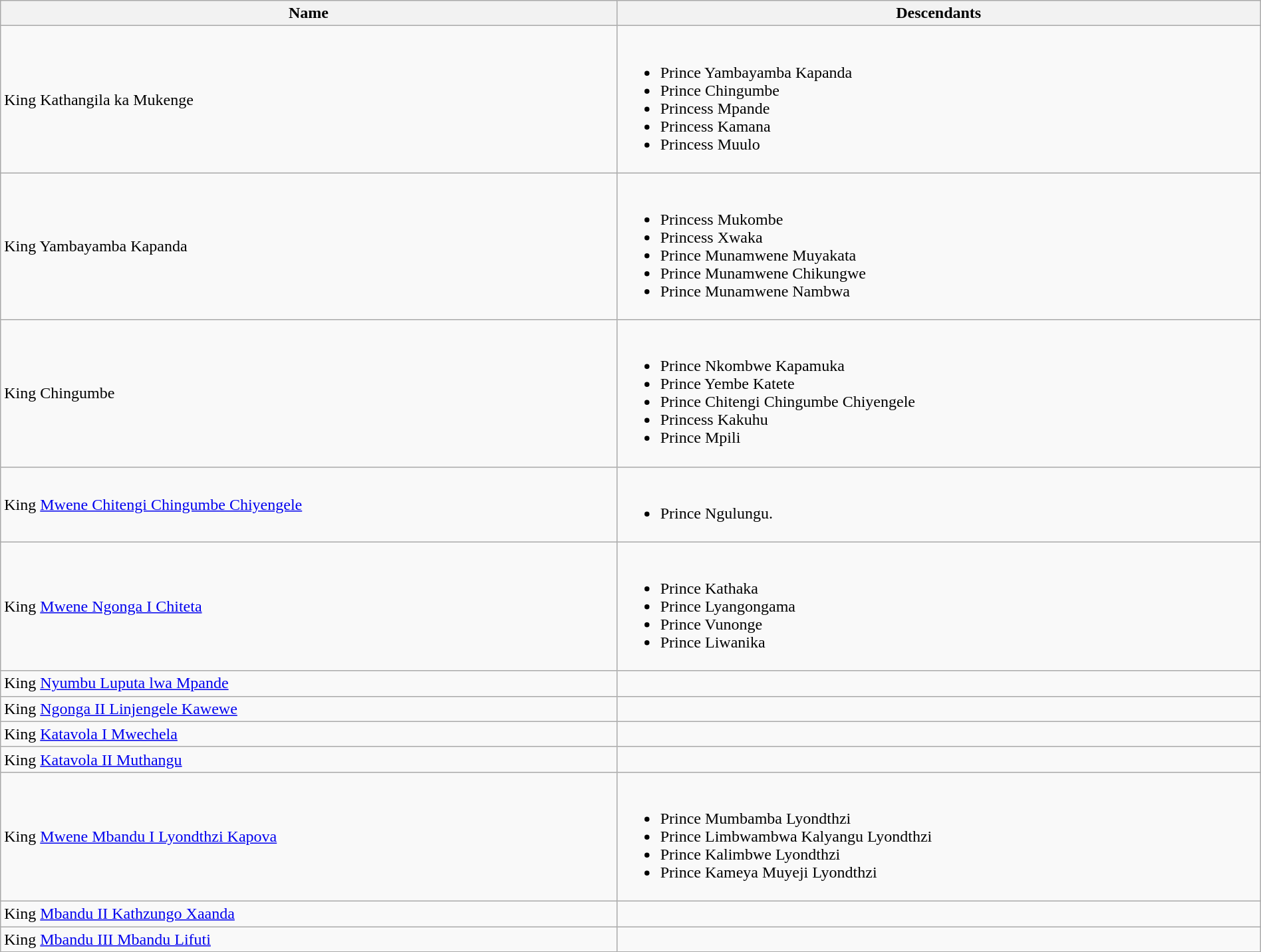<table class="wikitable" style="width: 100%; font-size: 100%;" cellpadding="2">
<tr>
<th scope="col">Name</th>
<th scope="col">Descendants</th>
</tr>
<tr align=left>
<td>King Kathangila ka Mukenge</td>
<td><br><ul><li>Prince Yambayamba Kapanda</li><li>Prince Chingumbe</li><li>Princess Mpande</li><li>Princess Kamana</li><li>Princess Muulo</li></ul></td>
</tr>
<tr align=left>
<td>King Yambayamba Kapanda</td>
<td><br><ul><li>Princess Mukombe</li><li>Princess Xwaka</li><li>Prince Munamwene Muyakata</li><li>Prince Munamwene Chikungwe</li><li>Prince Munamwene Nambwa</li></ul></td>
</tr>
<tr align=left>
<td>King Chingumbe</td>
<td><br><ul><li>Prince Nkombwe Kapamuka</li><li>Prince Yembe Katete</li><li>Prince Chitengi Chingumbe Chiyengele</li><li>Princess Kakuhu</li><li>Prince Mpili</li></ul></td>
</tr>
<tr align=left>
<td>King <a href='#'>Mwene Chitengi Chingumbe Chiyengele</a></td>
<td><br><ul><li>Prince Ngulungu.</li></ul></td>
</tr>
<tr align=left>
<td>King <a href='#'>Mwene Ngonga I Chiteta</a></td>
<td><br><ul><li>Prince Kathaka</li><li>Prince Lyangongama</li><li>Prince Vunonge</li><li>Prince Liwanika</li></ul></td>
</tr>
<tr align=left>
<td>King <a href='#'>Nyumbu Luputa lwa Mpande</a></td>
</tr>
<tr align=left>
<td>King <a href='#'>Ngonga II Linjengele Kawewe</a></td>
<td></td>
</tr>
<tr align=left>
<td>King <a href='#'>Katavola I Mwechela</a></td>
<td></td>
</tr>
<tr align=left>
<td>King <a href='#'>Katavola II Muthangu</a></td>
</tr>
<tr align=left>
<td>King <a href='#'>Mwene Mbandu I Lyondthzi Kapova</a></td>
<td><br><ul><li>Prince Mumbamba Lyondthzi</li><li>Prince Limbwambwa Kalyangu Lyondthzi</li><li>Prince Kalimbwe Lyondthzi</li><li>Prince Kameya Muyeji Lyondthzi</li></ul></td>
</tr>
<tr align=left>
<td>King <a href='#'>Mbandu II Kathzungo Xaanda</a></td>
<td></td>
</tr>
<tr align=left>
<td>King <a href='#'>Mbandu III Mbandu Lifuti</a></td>
<td></td>
</tr>
</table>
